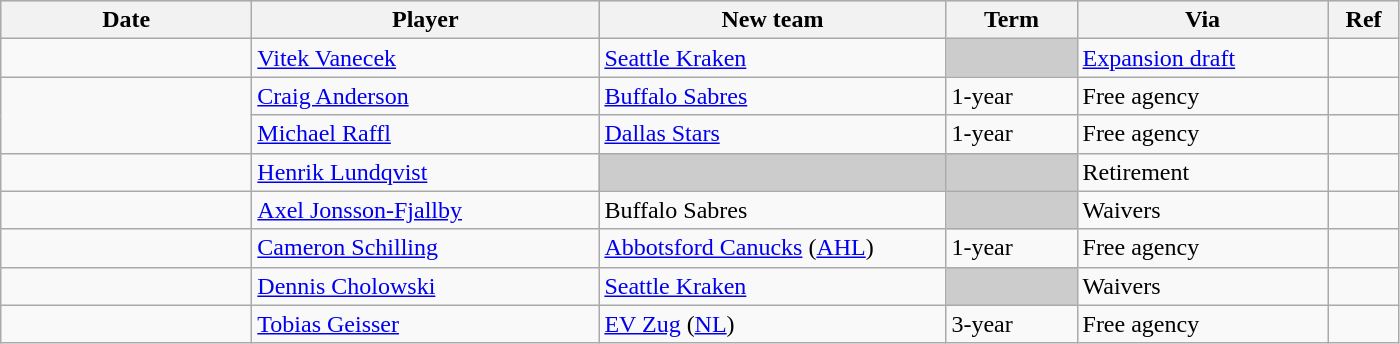<table class="wikitable">
<tr style="background:#ddd; text-align:center;">
<th style="width: 10em;">Date</th>
<th style="width: 14em;">Player</th>
<th style="width: 14em;">New team</th>
<th style="width: 5em;">Term</th>
<th style="width: 10em;">Via</th>
<th style="width: 2.5em;">Ref</th>
</tr>
<tr>
<td></td>
<td><a href='#'>Vitek Vanecek</a></td>
<td><a href='#'>Seattle Kraken</a></td>
<td style="background:#ccc;"></td>
<td><a href='#'>Expansion draft</a></td>
<td></td>
</tr>
<tr>
<td rowspan=2></td>
<td><a href='#'>Craig Anderson</a></td>
<td><a href='#'>Buffalo Sabres</a></td>
<td>1-year</td>
<td>Free agency</td>
<td></td>
</tr>
<tr>
<td><a href='#'>Michael Raffl</a></td>
<td><a href='#'>Dallas Stars</a></td>
<td>1-year</td>
<td>Free agency</td>
<td></td>
</tr>
<tr>
<td></td>
<td><a href='#'>Henrik Lundqvist</a></td>
<td style="background:#ccc;"></td>
<td style="background:#ccc;"></td>
<td>Retirement</td>
<td></td>
</tr>
<tr>
<td></td>
<td><a href='#'>Axel Jonsson-Fjallby</a></td>
<td>Buffalo Sabres</td>
<td style="background:#ccc;"></td>
<td>Waivers</td>
<td></td>
</tr>
<tr>
<td></td>
<td><a href='#'>Cameron Schilling</a></td>
<td><a href='#'>Abbotsford Canucks</a> (<a href='#'>AHL</a>)</td>
<td>1-year</td>
<td>Free agency</td>
<td></td>
</tr>
<tr>
<td></td>
<td><a href='#'>Dennis Cholowski</a></td>
<td><a href='#'>Seattle Kraken</a></td>
<td style="background:#ccc;"></td>
<td>Waivers</td>
<td></td>
</tr>
<tr>
<td></td>
<td><a href='#'>Tobias Geisser</a></td>
<td><a href='#'>EV Zug</a> (<a href='#'>NL</a>)</td>
<td>3-year</td>
<td>Free agency</td>
<td></td>
</tr>
</table>
